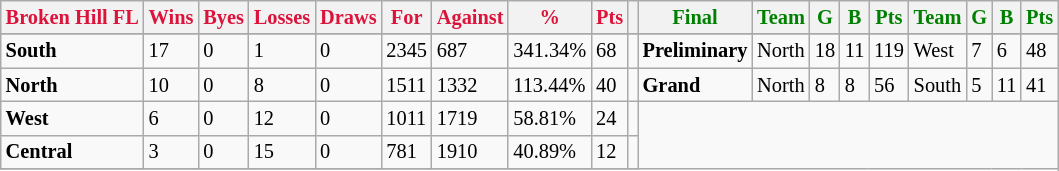<table style="font-size: 85%; text-align: left;" class="wikitable">
<tr>
<th style="color:crimson">Broken Hill FL</th>
<th style="color:crimson">Wins</th>
<th style="color:crimson">Byes</th>
<th style="color:crimson">Losses</th>
<th style="color:crimson">Draws</th>
<th style="color:crimson">For</th>
<th style="color:crimson">Against</th>
<th style="color:crimson">%</th>
<th style="color:crimson">Pts</th>
<th></th>
<th style="color:green">Final</th>
<th style="color:green">Team</th>
<th style="color:green">G</th>
<th style="color:green">B</th>
<th style="color:green">Pts</th>
<th style="color:green">Team</th>
<th style="color:green">G</th>
<th style="color:green">B</th>
<th style="color:green">Pts</th>
</tr>
<tr>
</tr>
<tr>
</tr>
<tr>
<td><strong>	South	</strong></td>
<td>17</td>
<td>0</td>
<td>1</td>
<td>0</td>
<td>2345</td>
<td>687</td>
<td>341.34%</td>
<td>68</td>
<td></td>
<td><strong>Preliminary</strong></td>
<td>North</td>
<td>18</td>
<td>11</td>
<td>119</td>
<td>West</td>
<td>7</td>
<td>6</td>
<td>48</td>
</tr>
<tr>
<td><strong>	North	</strong></td>
<td>10</td>
<td>0</td>
<td>8</td>
<td>0</td>
<td>1511</td>
<td>1332</td>
<td>113.44%</td>
<td>40</td>
<td></td>
<td><strong>Grand</strong></td>
<td>North</td>
<td>8</td>
<td>8</td>
<td>56</td>
<td>South</td>
<td>5</td>
<td>11</td>
<td>41</td>
</tr>
<tr>
<td><strong>	West	</strong></td>
<td>6</td>
<td>0</td>
<td>12</td>
<td>0</td>
<td>1011</td>
<td>1719</td>
<td>58.81%</td>
<td>24</td>
<td></td>
</tr>
<tr>
<td><strong>	Central	</strong></td>
<td>3</td>
<td>0</td>
<td>15</td>
<td>0</td>
<td>781</td>
<td>1910</td>
<td>40.89%</td>
<td>12</td>
<td></td>
</tr>
<tr>
</tr>
</table>
